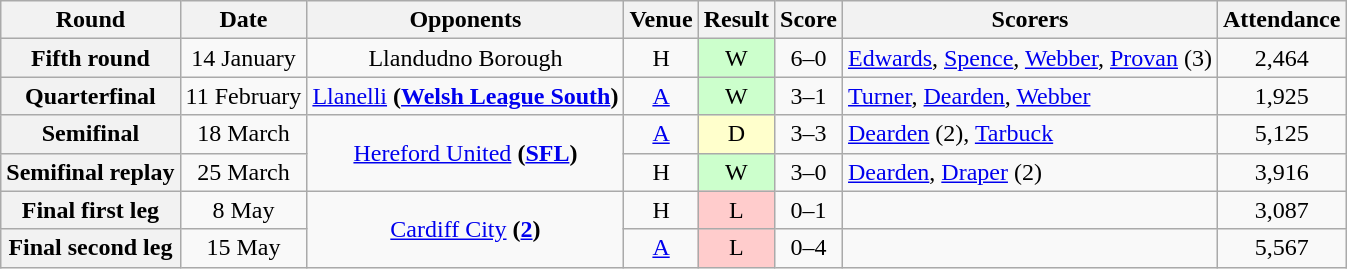<table class="wikitable" style="text-align:center">
<tr>
<th>Round</th>
<th>Date</th>
<th>Opponents</th>
<th>Venue</th>
<th>Result</th>
<th>Score</th>
<th>Scorers</th>
<th>Attendance</th>
</tr>
<tr>
<th>Fifth round</th>
<td>14 January</td>
<td>Llandudno Borough</td>
<td>H</td>
<td style="background-color:#CCFFCC">W</td>
<td>6–0</td>
<td align="left"><a href='#'>Edwards</a>, <a href='#'>Spence</a>, <a href='#'>Webber</a>, <a href='#'>Provan</a> (3)</td>
<td>2,464</td>
</tr>
<tr>
<th>Quarterfinal</th>
<td>11 February</td>
<td><a href='#'>Llanelli</a> <strong>(<a href='#'>Welsh League South</a>)</strong></td>
<td><a href='#'>A</a></td>
<td style="background-color:#CCFFCC">W</td>
<td>3–1</td>
<td align="left"><a href='#'>Turner</a>, <a href='#'>Dearden</a>, <a href='#'>Webber</a></td>
<td>1,925</td>
</tr>
<tr>
<th>Semifinal</th>
<td>18 March</td>
<td rowspan=2><a href='#'>Hereford United</a> <strong>(<a href='#'>SFL</a>)</strong></td>
<td><a href='#'>A</a></td>
<td style="background-color:#FFFFCC">D</td>
<td>3–3</td>
<td align="left"><a href='#'>Dearden</a> (2), <a href='#'>Tarbuck</a></td>
<td>5,125</td>
</tr>
<tr>
<th>Semifinal replay</th>
<td>25 March</td>
<td>H</td>
<td style="background-color:#CCFFCC">W</td>
<td>3–0</td>
<td align="left"><a href='#'>Dearden</a>, <a href='#'>Draper</a> (2)</td>
<td>3,916</td>
</tr>
<tr>
<th>Final first leg</th>
<td>8 May</td>
<td rowspan=2><a href='#'>Cardiff City</a> <strong>(<a href='#'>2</a>)</strong></td>
<td>H</td>
<td style="background-color:#FFCCCC">L</td>
<td>0–1</td>
<td align="left"></td>
<td>3,087</td>
</tr>
<tr>
<th>Final second leg</th>
<td>15 May</td>
<td><a href='#'>A</a></td>
<td style="background-color:#FFCCCC">L</td>
<td>0–4</td>
<td align="left"></td>
<td>5,567</td>
</tr>
</table>
